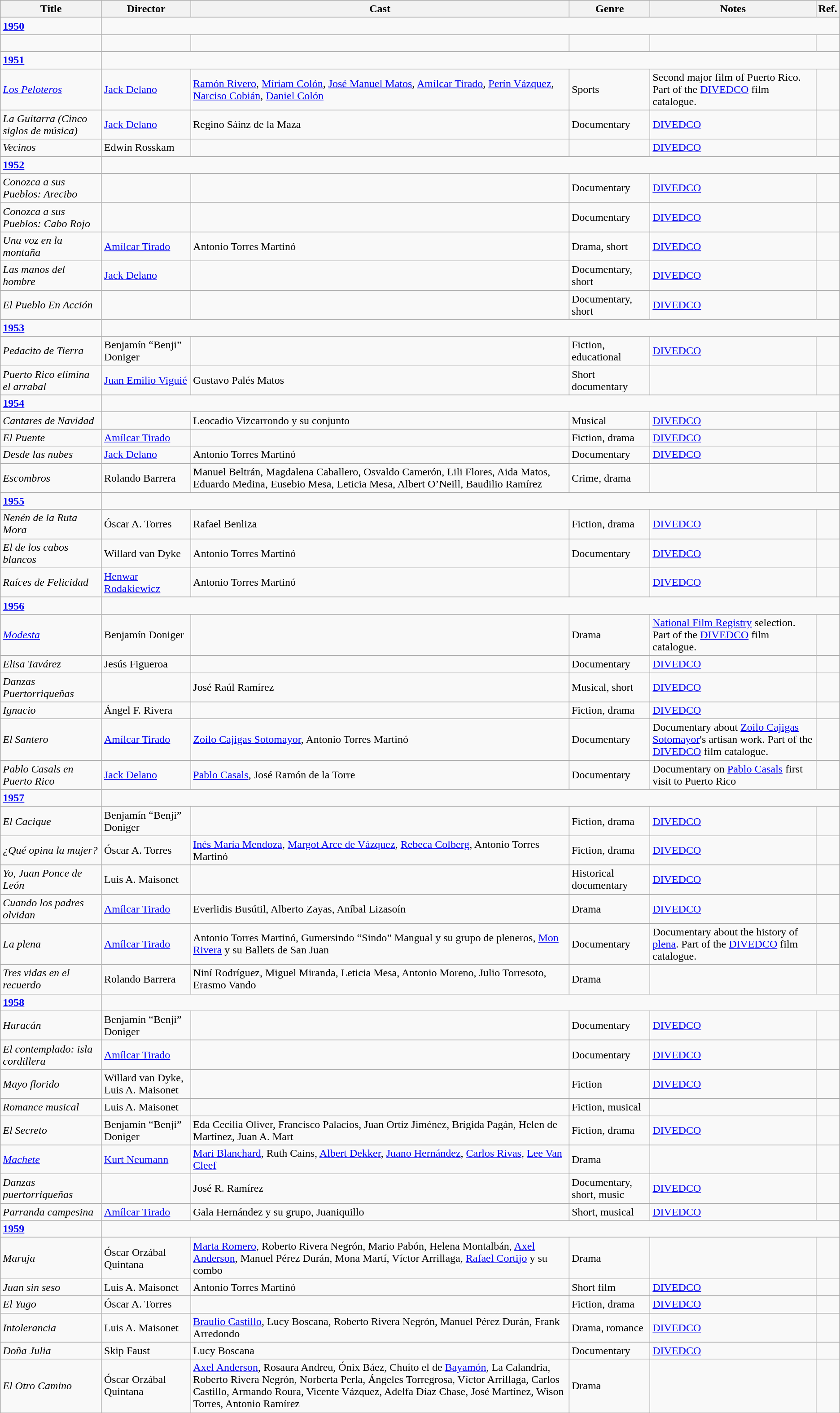<table class="wikitable">
<tr>
<th>Title</th>
<th>Director</th>
<th>Cast</th>
<th>Genre</th>
<th>Notes</th>
<th>Ref.</th>
</tr>
<tr>
<td><strong><a href='#'>1950</a></strong></td>
</tr>
<tr>
<td><em> </em></td>
<td></td>
<td></td>
<td></td>
<td></td>
<td></td>
</tr>
<tr>
<td><strong><a href='#'>1951</a></strong></td>
</tr>
<tr>
<td><em><a href='#'>Los Peloteros</a></em></td>
<td><a href='#'>Jack Delano</a></td>
<td><a href='#'>Ramón Rivero</a>, <a href='#'>Míriam Colón</a>, <a href='#'>José Manuel Matos</a>, <a href='#'>Amílcar Tirado</a>, <a href='#'>Perín Vázquez</a>, <a href='#'>Narciso Cobián</a>, <a href='#'>Daniel Colón</a></td>
<td>Sports</td>
<td>Second major film of Puerto Rico. Part of the <a href='#'>DIVEDCO</a> film catalogue.</td>
<td></td>
</tr>
<tr>
<td><em>La Guitarra (Cinco siglos de música)</em></td>
<td><a href='#'>Jack Delano</a></td>
<td>Regino Sáinz de la Maza</td>
<td>Documentary</td>
<td><a href='#'>DIVEDCO</a></td>
<td></td>
</tr>
<tr>
<td><em>Vecinos</em></td>
<td>Edwin Rosskam</td>
<td></td>
<td></td>
<td><a href='#'>DIVEDCO</a></td>
<td></td>
</tr>
<tr>
<td><strong><a href='#'>1952</a></strong></td>
</tr>
<tr>
<td><em>Conozca a sus Pueblos: Arecibo</em></td>
<td></td>
<td></td>
<td>Documentary</td>
<td><a href='#'>DIVEDCO</a></td>
<td></td>
</tr>
<tr>
<td><em>Conozca a sus Pueblos: Cabo Rojo</em></td>
<td></td>
<td></td>
<td>Documentary</td>
<td><a href='#'>DIVEDCO</a></td>
<td></td>
</tr>
<tr>
<td><em>Una voz en la montaña</em></td>
<td><a href='#'>Amílcar Tirado</a></td>
<td>Antonio Torres Martinó</td>
<td>Drama, short</td>
<td><a href='#'>DIVEDCO</a></td>
<td></td>
</tr>
<tr>
<td><em>Las manos del hombre</em></td>
<td><a href='#'>Jack Delano</a></td>
<td></td>
<td>Documentary, short</td>
<td><a href='#'>DIVEDCO</a></td>
<td></td>
</tr>
<tr>
<td><em>El Pueblo En Acción</em></td>
<td></td>
<td></td>
<td>Documentary, short</td>
<td><a href='#'>DIVEDCO</a></td>
<td></td>
</tr>
<tr>
<td><strong><a href='#'>1953</a></strong></td>
</tr>
<tr>
<td><em>Pedacito de Tierra</em></td>
<td>Benjamín “Benji” Doniger</td>
<td></td>
<td>Fiction, educational</td>
<td><a href='#'>DIVEDCO</a></td>
<td></td>
</tr>
<tr>
<td><em>Puerto Rico elimina el arrabal</em></td>
<td><a href='#'>Juan Emilio Viguié</a></td>
<td>Gustavo Palés Matos</td>
<td>Short documentary</td>
<td></td>
<td></td>
</tr>
<tr>
<td><strong><a href='#'>1954</a></strong></td>
</tr>
<tr>
<td><em>Cantares de Navidad</em></td>
<td></td>
<td>Leocadio Vizcarrondo y su conjunto</td>
<td>Musical</td>
<td><a href='#'>DIVEDCO</a></td>
<td></td>
</tr>
<tr>
<td><em>El Puente</em></td>
<td><a href='#'>Amílcar Tirado</a></td>
<td></td>
<td>Fiction, drama</td>
<td><a href='#'>DIVEDCO</a></td>
<td></td>
</tr>
<tr>
<td><em>Desde las nubes</em></td>
<td><a href='#'>Jack Delano</a></td>
<td>Antonio Torres Martinó</td>
<td>Documentary</td>
<td><a href='#'>DIVEDCO</a></td>
<td></td>
</tr>
<tr>
<td><em>Escombros</em></td>
<td>Rolando Barrera</td>
<td>Manuel Beltrán, Magdalena Caballero, Osvaldo Camerón, Lili Flores, Aida Matos, Eduardo Medina, Eusebio Mesa, Leticia Mesa, Albert O’Neill, Baudilio Ramírez</td>
<td>Crime, drama</td>
<td></td>
<td></td>
</tr>
<tr>
<td><strong><a href='#'>1955</a></strong></td>
</tr>
<tr>
<td><em>Nenén de la Ruta Mora</em></td>
<td>Óscar A. Torres</td>
<td>Rafael Benliza</td>
<td>Fiction, drama</td>
<td><a href='#'>DIVEDCO</a></td>
<td></td>
</tr>
<tr>
<td><em>El de los cabos blancos</em></td>
<td>Willard van Dyke</td>
<td>Antonio Torres Martinó</td>
<td>Documentary</td>
<td><a href='#'>DIVEDCO</a></td>
<td></td>
</tr>
<tr>
<td><em>Raíces de Felicidad</em></td>
<td><a href='#'>Henwar Rodakiewicz</a></td>
<td>Antonio Torres Martinó</td>
<td></td>
<td><a href='#'>DIVEDCO</a></td>
<td></td>
</tr>
<tr>
<td><strong><a href='#'>1956</a></strong></td>
</tr>
<tr>
<td><em><a href='#'>Modesta</a></em></td>
<td>Benjamín Doniger</td>
<td></td>
<td>Drama</td>
<td><a href='#'>National Film Registry</a> selection. Part of the <a href='#'>DIVEDCO</a> film catalogue.</td>
<td></td>
</tr>
<tr>
<td><em>Elisa Tavárez</em></td>
<td>Jesús Figueroa</td>
<td></td>
<td>Documentary</td>
<td><a href='#'>DIVEDCO</a></td>
<td></td>
</tr>
<tr>
<td><em>Danzas Puertorriqueñas</em></td>
<td></td>
<td>José Raúl Ramírez</td>
<td>Musical, short</td>
<td><a href='#'>DIVEDCO</a></td>
<td></td>
</tr>
<tr>
<td><em>Ignacio</em></td>
<td>Ángel F. Rivera</td>
<td></td>
<td>Fiction, drama</td>
<td><a href='#'>DIVEDCO</a></td>
<td></td>
</tr>
<tr>
<td><em>El Santero</em></td>
<td><a href='#'>Amílcar Tirado</a></td>
<td><a href='#'>Zoilo Cajigas Sotomayor</a>, Antonio Torres Martinó</td>
<td>Documentary</td>
<td>Documentary about <a href='#'>Zoilo Cajigas Sotomayor</a>'s artisan work. Part of the <a href='#'>DIVEDCO</a> film catalogue.</td>
<td></td>
</tr>
<tr>
<td><em>Pablo Casals en Puerto Rico</em></td>
<td><a href='#'>Jack Delano</a></td>
<td><a href='#'>Pablo Casals</a>, José Ramón de la Torre</td>
<td>Documentary</td>
<td>Documentary on <a href='#'>Pablo Casals</a> first visit to Puerto Rico</td>
<td></td>
</tr>
<tr>
<td><strong><a href='#'>1957</a></strong></td>
</tr>
<tr>
<td><em>El Cacique</em></td>
<td>Benjamín “Benji” Doniger</td>
<td></td>
<td>Fiction, drama</td>
<td><a href='#'>DIVEDCO</a></td>
<td></td>
</tr>
<tr>
<td><em>¿Qué opina la mujer?</em></td>
<td>Óscar A. Torres</td>
<td><a href='#'>Inés María Mendoza</a>, <a href='#'>Margot Arce de Vázquez</a>, <a href='#'>Rebeca Colberg</a>, Antonio Torres Martinó</td>
<td>Fiction, drama</td>
<td><a href='#'>DIVEDCO</a></td>
<td></td>
</tr>
<tr>
<td><em>Yo, Juan Ponce de León</em></td>
<td>Luis A. Maisonet</td>
<td></td>
<td>Historical documentary</td>
<td><a href='#'>DIVEDCO</a></td>
<td></td>
</tr>
<tr>
<td><em>Cuando los padres olvidan</em></td>
<td><a href='#'>Amílcar Tirado</a></td>
<td>Everlidis Busútil, Alberto Zayas, Aníbal Lizasoín</td>
<td>Drama</td>
<td><a href='#'>DIVEDCO</a></td>
<td></td>
</tr>
<tr>
<td><em>La plena</em></td>
<td><a href='#'>Amílcar Tirado</a></td>
<td>Antonio Torres Martinó, Gumersindo “Sindo” Mangual y su grupo de pleneros, <a href='#'>Mon Rivera</a> y su Ballets de San Juan</td>
<td>Documentary</td>
<td>Documentary about the history of <a href='#'>plena</a>. Part of the <a href='#'>DIVEDCO</a> film catalogue.</td>
<td></td>
</tr>
<tr>
<td><em>Tres vidas en el recuerdo</em></td>
<td>Rolando Barrera</td>
<td>Niní Rodríguez, Miguel Miranda, Leticia Mesa, Antonio Moreno, Julio Torresoto, Erasmo Vando</td>
<td>Drama</td>
<td></td>
<td></td>
</tr>
<tr>
<td><strong><a href='#'>1958</a></strong></td>
</tr>
<tr>
<td><em>Huracán</em></td>
<td>Benjamín “Benji” Doniger</td>
<td></td>
<td>Documentary</td>
<td><a href='#'>DIVEDCO</a></td>
<td></td>
</tr>
<tr>
<td><em>El contemplado: isla cordillera</em></td>
<td><a href='#'>Amílcar Tirado</a></td>
<td></td>
<td>Documentary</td>
<td><a href='#'>DIVEDCO</a></td>
<td></td>
</tr>
<tr>
<td><em>Mayo florido</em></td>
<td>Willard van Dyke, Luis A. Maisonet</td>
<td></td>
<td>Fiction</td>
<td><a href='#'>DIVEDCO</a></td>
<td></td>
</tr>
<tr>
<td><em>Romance musical</em></td>
<td>Luis A. Maisonet</td>
<td></td>
<td>Fiction, musical</td>
<td></td>
<td></td>
</tr>
<tr>
<td><em>El Secreto</em></td>
<td>Benjamín “Benji” Doniger</td>
<td>Eda Cecilia Oliver, Francisco Palacios, Juan Ortiz Jiménez, Brígida Pagán, Helen de Martínez, Juan A. Mart</td>
<td>Fiction, drama</td>
<td><a href='#'>DIVEDCO</a></td>
<td></td>
</tr>
<tr>
<td><em><a href='#'>Machete</a></em></td>
<td><a href='#'>Kurt Neumann</a></td>
<td><a href='#'>Mari Blanchard</a>, Ruth Cains, <a href='#'>Albert Dekker</a>, <a href='#'>Juano Hernández</a>, <a href='#'>Carlos Rivas</a>, <a href='#'>Lee Van Cleef</a></td>
<td>Drama</td>
<td></td>
<td></td>
</tr>
<tr>
<td><em>Danzas puertorriqueñas</em></td>
<td></td>
<td>José R. Ramírez</td>
<td>Documentary, short, music</td>
<td><a href='#'>DIVEDCO</a></td>
<td></td>
</tr>
<tr>
<td><em>Parranda campesina</em></td>
<td><a href='#'>Amílcar Tirado</a></td>
<td>Gala Hernández y su grupo, Juaniquillo</td>
<td>Short, musical</td>
<td><a href='#'>DIVEDCO</a></td>
<td></td>
</tr>
<tr>
<td><strong><a href='#'>1959</a></strong></td>
</tr>
<tr>
<td><em>Maruja</em></td>
<td>Óscar Orzábal Quintana</td>
<td><a href='#'>Marta Romero</a>, Roberto Rivera Negrón, Mario Pabón, Helena Montalbán, <a href='#'>Axel Anderson</a>, Manuel Pérez Durán, Mona Martí, Víctor Arrillaga, <a href='#'>Rafael Cortijo</a> y su combo</td>
<td>Drama</td>
<td></td>
<td></td>
</tr>
<tr>
<td><em>Juan sin seso</em></td>
<td>Luis A. Maisonet</td>
<td>Antonio Torres Martinó</td>
<td>Short film</td>
<td><a href='#'>DIVEDCO</a></td>
<td></td>
</tr>
<tr>
<td><em>El Yugo</em></td>
<td>Óscar A. Torres</td>
<td></td>
<td>Fiction, drama</td>
<td><a href='#'>DIVEDCO</a></td>
<td></td>
</tr>
<tr>
<td><em>Intolerancia</em></td>
<td>Luis A. Maisonet</td>
<td><a href='#'>Braulio Castillo</a>, Lucy Boscana, Roberto Rivera Negrón, Manuel Pérez Durán, Frank Arredondo</td>
<td>Drama, romance</td>
<td><a href='#'>DIVEDCO</a></td>
<td></td>
</tr>
<tr>
<td><em>Doña Julia</em></td>
<td>Skip Faust</td>
<td>Lucy Boscana</td>
<td>Documentary</td>
<td><a href='#'>DIVEDCO</a></td>
<td></td>
</tr>
<tr>
<td><em>El Otro Camino</em></td>
<td>Óscar Orzábal Quintana</td>
<td><a href='#'>Axel Anderson</a>, Rosaura Andreu, Ónix Báez, Chuíto el de <a href='#'>Bayamón</a>, La Calandria, Roberto Rivera Negrón, Norberta Perla, Ángeles Torregrosa, Víctor Arrillaga, Carlos Castillo, Armando Roura, Vicente Vázquez, Adelfa Díaz Chase, José Martínez, Wison Torres, Antonio Ramírez</td>
<td>Drama</td>
<td></td>
<td></td>
</tr>
<tr>
</tr>
</table>
